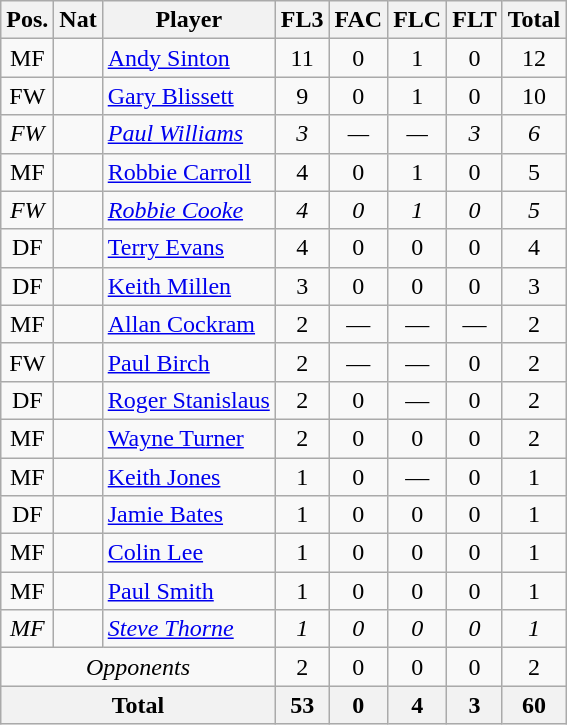<table class="wikitable"  style="text-align:center; border:1px #aaa solid;">
<tr>
<th>Pos.</th>
<th>Nat</th>
<th>Player</th>
<th>FL3</th>
<th>FAC</th>
<th>FLC</th>
<th>FLT</th>
<th>Total</th>
</tr>
<tr>
<td>MF</td>
<td></td>
<td style="text-align:left;"><a href='#'>Andy Sinton</a></td>
<td>11</td>
<td>0</td>
<td>1</td>
<td>0</td>
<td>12</td>
</tr>
<tr>
<td>FW</td>
<td></td>
<td style="text-align:left;"><a href='#'>Gary Blissett</a></td>
<td>9</td>
<td>0</td>
<td>1</td>
<td>0</td>
<td>10</td>
</tr>
<tr>
<td><em>FW</em></td>
<td><em></em></td>
<td style="text-align:left;"><a href='#'><em>Paul Williams</em></a></td>
<td><em>3</em></td>
<td><em>—</em></td>
<td><em>—</em></td>
<td><em>3</em></td>
<td><em>6</em></td>
</tr>
<tr>
<td>MF</td>
<td></td>
<td style="text-align:left;"><a href='#'>Robbie Carroll</a></td>
<td>4</td>
<td>0</td>
<td>1</td>
<td>0</td>
<td>5</td>
</tr>
<tr>
<td><em>FW</em></td>
<td><em></em></td>
<td style="text-align:left;"><em><a href='#'>Robbie Cooke</a></em></td>
<td><em>4</em></td>
<td><em>0</em></td>
<td><em>1</em></td>
<td><em>0</em></td>
<td><em>5</em></td>
</tr>
<tr>
<td>DF</td>
<td></td>
<td style="text-align:left;"><a href='#'>Terry Evans</a></td>
<td>4</td>
<td>0</td>
<td>0</td>
<td>0</td>
<td>4</td>
</tr>
<tr>
<td>DF</td>
<td></td>
<td style="text-align:left;"><a href='#'>Keith Millen</a></td>
<td>3</td>
<td>0</td>
<td>0</td>
<td>0</td>
<td>3</td>
</tr>
<tr>
<td>MF</td>
<td></td>
<td style="text-align:left;"><a href='#'>Allan Cockram</a></td>
<td>2</td>
<td>—</td>
<td>—</td>
<td>—</td>
<td>2</td>
</tr>
<tr>
<td>FW</td>
<td></td>
<td style="text-align:left;"><a href='#'>Paul Birch</a></td>
<td>2</td>
<td>—</td>
<td>—</td>
<td>0</td>
<td>2</td>
</tr>
<tr>
<td>DF</td>
<td></td>
<td style="text-align:left;"><a href='#'>Roger Stanislaus</a></td>
<td>2</td>
<td>0</td>
<td>—</td>
<td>0</td>
<td>2</td>
</tr>
<tr>
<td>MF</td>
<td></td>
<td style="text-align:left;"><a href='#'>Wayne Turner</a></td>
<td>2</td>
<td>0</td>
<td>0</td>
<td>0</td>
<td>2</td>
</tr>
<tr>
<td>MF</td>
<td></td>
<td style="text-align:left;"><a href='#'>Keith Jones</a></td>
<td>1</td>
<td>0</td>
<td>—</td>
<td>0</td>
<td>1</td>
</tr>
<tr>
<td>DF</td>
<td></td>
<td style="text-align:left;"><a href='#'>Jamie Bates</a></td>
<td>1</td>
<td>0</td>
<td>0</td>
<td>0</td>
<td>1</td>
</tr>
<tr>
<td>MF</td>
<td></td>
<td style="text-align:left;"><a href='#'>Colin Lee</a></td>
<td>1</td>
<td>0</td>
<td>0</td>
<td>0</td>
<td>1</td>
</tr>
<tr>
<td>MF</td>
<td></td>
<td style="text-align:left;"><a href='#'>Paul Smith</a></td>
<td>1</td>
<td>0</td>
<td>0</td>
<td>0</td>
<td>1</td>
</tr>
<tr>
<td><em>MF</em></td>
<td><em></em></td>
<td style="text-align:left;"><em><a href='#'>Steve Thorne</a></em></td>
<td><em>1</em></td>
<td><em>0</em></td>
<td><em>0</em></td>
<td><em>0</em></td>
<td><em>1</em></td>
</tr>
<tr>
<td colspan="3"><em>Opponents</em></td>
<td>2</td>
<td>0</td>
<td>0</td>
<td>0</td>
<td>2</td>
</tr>
<tr>
<th colspan="3">Total</th>
<th>53</th>
<th>0</th>
<th>4</th>
<th>3</th>
<th>60</th>
</tr>
</table>
